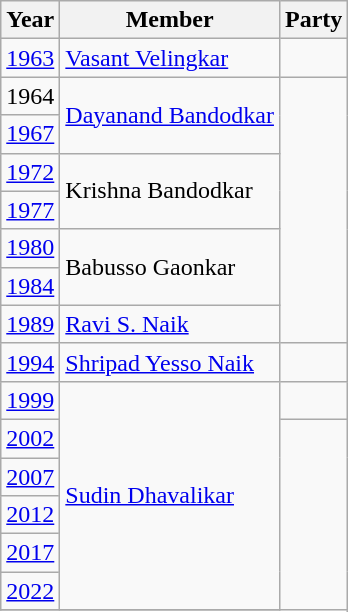<table class="wikitable sortable">
<tr>
<th>Year</th>
<th>Member</th>
<th colspan="2">Party</th>
</tr>
<tr>
<td><a href='#'>1963</a></td>
<td><a href='#'>Vasant Velingkar</a></td>
<td></td>
</tr>
<tr>
<td>1964</td>
<td rowspan=2><a href='#'>Dayanand Bandodkar</a></td>
</tr>
<tr>
<td><a href='#'>1967</a></td>
</tr>
<tr>
<td><a href='#'>1972</a></td>
<td rowspan=2>Krishna Bandodkar</td>
</tr>
<tr>
<td><a href='#'>1977</a></td>
</tr>
<tr>
<td><a href='#'>1980</a></td>
<td rowspan=2>Babusso Gaonkar</td>
</tr>
<tr>
<td><a href='#'>1984</a></td>
</tr>
<tr>
<td><a href='#'>1989</a></td>
<td><a href='#'>Ravi S. Naik</a></td>
</tr>
<tr>
<td><a href='#'>1994</a></td>
<td><a href='#'>Shripad Yesso Naik</a></td>
<td></td>
</tr>
<tr>
<td><a href='#'>1999</a></td>
<td rowspan=6><a href='#'>Sudin Dhavalikar</a></td>
<td></td>
</tr>
<tr>
<td><a href='#'>2002</a></td>
</tr>
<tr>
<td><a href='#'>2007</a></td>
</tr>
<tr>
<td><a href='#'>2012</a></td>
</tr>
<tr>
<td><a href='#'>2017</a></td>
</tr>
<tr>
<td><a href='#'>2022</a></td>
</tr>
<tr>
</tr>
</table>
